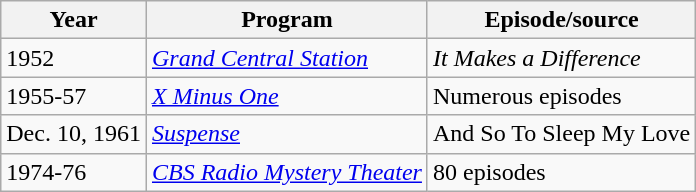<table class="wikitable">
<tr>
<th>Year</th>
<th>Program</th>
<th>Episode/source</th>
</tr>
<tr>
<td>1952</td>
<td><em><a href='#'>Grand Central Station</a></em></td>
<td><em>It Makes a Difference</em></td>
</tr>
<tr>
<td>1955-57</td>
<td><em><a href='#'>X Minus One</a></em></td>
<td>Numerous episodes</td>
</tr>
<tr>
<td>Dec. 10, 1961</td>
<td><em><a href='#'>Suspense</a></em></td>
<td>And So To Sleep My Love</td>
</tr>
<tr>
<td>1974-76</td>
<td><em><a href='#'>CBS Radio Mystery Theater</a></em></td>
<td>80 episodes</td>
</tr>
</table>
